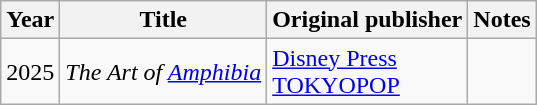<table class="wikitable sortable">
<tr>
<th>Year</th>
<th>Title</th>
<th>Original publisher</th>
<th>Notes</th>
</tr>
<tr>
<td>2025</td>
<td><em>The Art of <a href='#'>Amphibia</a></em></td>
<td><a href='#'>Disney Press</a><br><a href='#'>TOKYOPOP</a></td>
<td></td>
</tr>
</table>
